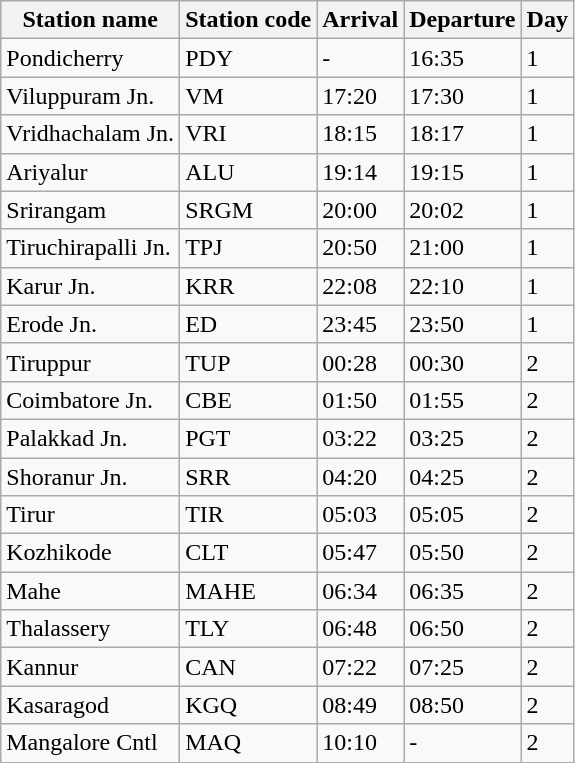<table class="wikitable">
<tr>
<th>Station name</th>
<th>Station code</th>
<th>Arrival</th>
<th>Departure</th>
<th>Day</th>
</tr>
<tr>
<td>Pondicherry</td>
<td>PDY</td>
<td>-</td>
<td>16:35</td>
<td>1</td>
</tr>
<tr>
<td>Viluppuram Jn.</td>
<td>VM</td>
<td>17:20</td>
<td>17:30</td>
<td>1</td>
</tr>
<tr>
<td>Vridhachalam Jn.</td>
<td>VRI</td>
<td>18:15</td>
<td>18:17</td>
<td>1</td>
</tr>
<tr>
<td>Ariyalur</td>
<td>ALU</td>
<td>19:14</td>
<td>19:15</td>
<td>1</td>
</tr>
<tr>
<td>Srirangam</td>
<td>SRGM</td>
<td>20:00</td>
<td>20:02</td>
<td>1</td>
</tr>
<tr>
<td>Tiruchirapalli Jn.</td>
<td>TPJ</td>
<td>20:50</td>
<td>21:00</td>
<td>1</td>
</tr>
<tr>
<td>Karur Jn.</td>
<td>KRR</td>
<td>22:08</td>
<td>22:10</td>
<td>1</td>
</tr>
<tr>
<td>Erode Jn.</td>
<td>ED</td>
<td>23:45</td>
<td>23:50</td>
<td>1</td>
</tr>
<tr>
<td>Tiruppur</td>
<td>TUP</td>
<td>00:28</td>
<td>00:30</td>
<td>2</td>
</tr>
<tr>
<td>Coimbatore Jn.</td>
<td>CBE</td>
<td>01:50</td>
<td>01:55</td>
<td>2</td>
</tr>
<tr>
<td>Palakkad Jn.</td>
<td>PGT</td>
<td>03:22</td>
<td>03:25</td>
<td>2</td>
</tr>
<tr>
<td>Shoranur Jn.</td>
<td>SRR</td>
<td>04:20</td>
<td>04:25</td>
<td>2</td>
</tr>
<tr>
<td>Tirur</td>
<td>TIR</td>
<td>05:03</td>
<td>05:05</td>
<td>2</td>
</tr>
<tr>
<td>Kozhikode</td>
<td>CLT</td>
<td>05:47</td>
<td>05:50</td>
<td>2</td>
</tr>
<tr>
<td>Mahe</td>
<td>MAHE</td>
<td>06:34</td>
<td>06:35</td>
<td>2</td>
</tr>
<tr>
<td>Thalassery</td>
<td>TLY</td>
<td>06:48</td>
<td>06:50</td>
<td>2</td>
</tr>
<tr>
<td>Kannur</td>
<td>CAN</td>
<td>07:22</td>
<td>07:25</td>
<td>2</td>
</tr>
<tr>
<td>Kasaragod</td>
<td>KGQ</td>
<td>08:49</td>
<td>08:50</td>
<td>2</td>
</tr>
<tr>
<td>Mangalore Cntl</td>
<td>MAQ</td>
<td>10:10</td>
<td>-</td>
<td>2</td>
</tr>
<tr>
</tr>
</table>
